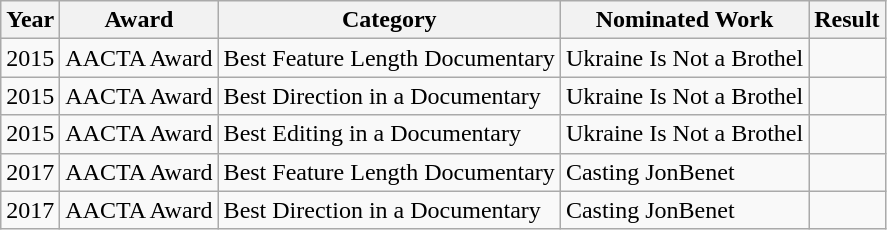<table class="wikitable">
<tr>
<th>Year</th>
<th>Award</th>
<th>Category</th>
<th>Nominated Work</th>
<th>Result</th>
</tr>
<tr>
<td>2015</td>
<td>AACTA Award</td>
<td>Best Feature Length Documentary</td>
<td>Ukraine Is Not a Brothel</td>
<td></td>
</tr>
<tr>
<td>2015</td>
<td>AACTA Award</td>
<td>Best Direction in a Documentary</td>
<td>Ukraine Is Not a Brothel</td>
<td></td>
</tr>
<tr>
<td>2015</td>
<td>AACTA Award</td>
<td>Best Editing in a Documentary</td>
<td>Ukraine Is Not a Brothel</td>
<td></td>
</tr>
<tr>
<td>2017</td>
<td>AACTA Award</td>
<td>Best Feature Length Documentary</td>
<td>Casting JonBenet</td>
<td></td>
</tr>
<tr>
<td>2017</td>
<td>AACTA Award</td>
<td>Best Direction in a Documentary</td>
<td>Casting JonBenet</td>
<td></td>
</tr>
</table>
